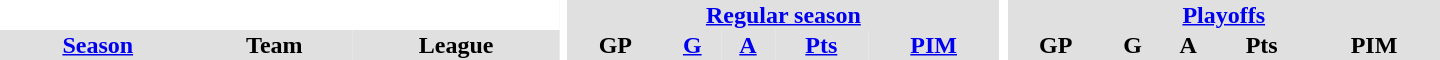<table border="0" cellpadding="1" cellspacing="0" style="text-align:center; width:60em">
<tr bgcolor="#e0e0e0">
<th colspan="3" bgcolor="#ffffff"></th>
<th rowspan="99" bgcolor="#ffffff"></th>
<th colspan="5"><a href='#'>Regular season</a></th>
<th rowspan="99" bgcolor="#ffffff"></th>
<th colspan="5"><a href='#'>Playoffs</a></th>
</tr>
<tr bgcolor="#e0e0e0">
<th><a href='#'>Season</a></th>
<th>Team</th>
<th>League</th>
<th>GP</th>
<th><a href='#'>G</a></th>
<th><a href='#'>A</a></th>
<th><a href='#'>Pts</a></th>
<th><a href='#'>PIM</a></th>
<th>GP</th>
<th>G</th>
<th>A</th>
<th>Pts</th>
<th>PIM</th>
</tr>
</table>
